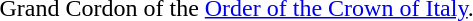<table>
<tr>
<td rowspan=2 style="width:60px; vertical-align:top;"></td>
<td>Grand Cordon of the <a href='#'>Order of the Crown of Italy</a>.</td>
</tr>
<tr>
<td></td>
</tr>
</table>
